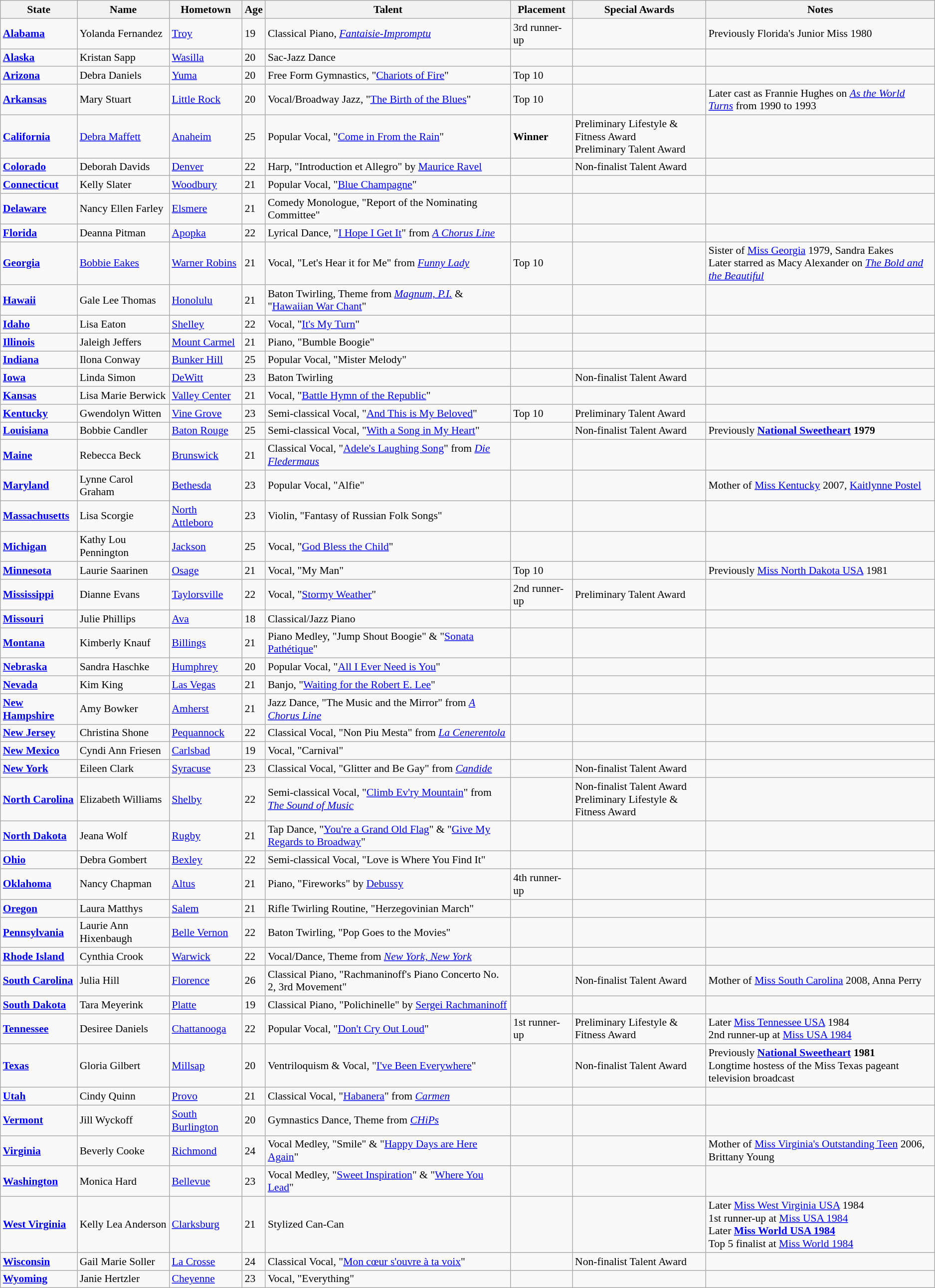<table class="wikitable" style="font-size:90%;">
<tr>
<th>State</th>
<th>Name</th>
<th>Hometown</th>
<th>Age</th>
<th>Talent</th>
<th>Placement</th>
<th>Special Awards</th>
<th>Notes</th>
</tr>
<tr>
<td> <strong><a href='#'>Alabama</a></strong></td>
<td>Yolanda Fernandez</td>
<td><a href='#'>Troy</a></td>
<td>19</td>
<td>Classical Piano, <em><a href='#'>Fantaisie-Impromptu</a></em></td>
<td>3rd runner-up</td>
<td></td>
<td>Previously Florida's Junior Miss 1980</td>
</tr>
<tr>
<td> <strong><a href='#'>Alaska</a></strong></td>
<td>Kristan Sapp</td>
<td><a href='#'>Wasilla</a></td>
<td>20</td>
<td>Sac-Jazz Dance</td>
<td></td>
<td></td>
<td></td>
</tr>
<tr>
<td> <strong><a href='#'>Arizona</a></strong></td>
<td>Debra Daniels</td>
<td><a href='#'>Yuma</a></td>
<td>20</td>
<td>Free Form Gymnastics, "<a href='#'>Chariots of Fire</a>"</td>
<td>Top 10</td>
<td></td>
<td></td>
</tr>
<tr>
<td> <strong><a href='#'>Arkansas</a></strong></td>
<td>Mary Stuart</td>
<td><a href='#'>Little Rock</a></td>
<td>20</td>
<td>Vocal/Broadway Jazz, "<a href='#'>The Birth of the Blues</a>"</td>
<td>Top 10</td>
<td></td>
<td>Later cast as Frannie Hughes on <em><a href='#'>As the World Turns</a></em> from 1990 to 1993</td>
</tr>
<tr>
<td> <strong><a href='#'>California</a></strong></td>
<td><a href='#'>Debra Maffett</a></td>
<td><a href='#'>Anaheim</a></td>
<td>25</td>
<td>Popular Vocal, "<a href='#'>Come in From the Rain</a>"</td>
<td><strong>Winner</strong></td>
<td>Preliminary Lifestyle & Fitness Award<br>Preliminary Talent Award</td>
<td></td>
</tr>
<tr>
<td> <strong><a href='#'>Colorado</a></strong></td>
<td>Deborah Davids</td>
<td><a href='#'>Denver</a></td>
<td>22</td>
<td>Harp, "Introduction et Allegro" by <a href='#'>Maurice Ravel</a></td>
<td></td>
<td>Non-finalist Talent Award</td>
<td></td>
</tr>
<tr>
<td> <strong><a href='#'>Connecticut</a></strong></td>
<td>Kelly Slater</td>
<td><a href='#'>Woodbury</a></td>
<td>21</td>
<td>Popular Vocal, "<a href='#'>Blue Champagne</a>"</td>
<td></td>
<td></td>
<td></td>
</tr>
<tr>
<td> <strong><a href='#'>Delaware</a></strong></td>
<td>Nancy Ellen Farley</td>
<td><a href='#'>Elsmere</a></td>
<td>21</td>
<td>Comedy Monologue, "Report of the Nominating Committee"</td>
<td></td>
<td></td>
<td></td>
</tr>
<tr>
<td> <strong><a href='#'>Florida</a></strong></td>
<td>Deanna Pitman</td>
<td><a href='#'>Apopka</a></td>
<td>22</td>
<td>Lyrical Dance, "<a href='#'>I Hope I Get It</a>" from <em><a href='#'>A Chorus Line</a></em></td>
<td></td>
<td></td>
<td></td>
</tr>
<tr>
<td> <strong><a href='#'>Georgia</a></strong></td>
<td><a href='#'>Bobbie Eakes</a></td>
<td><a href='#'>Warner Robins</a></td>
<td>21</td>
<td>Vocal, "Let's Hear it for Me" from <em><a href='#'>Funny Lady</a></em></td>
<td>Top 10</td>
<td></td>
<td>Sister of <a href='#'>Miss Georgia</a> 1979, Sandra Eakes<br>Later starred as Macy Alexander on <em><a href='#'>The Bold and the Beautiful</a></em></td>
</tr>
<tr>
<td> <strong><a href='#'>Hawaii</a></strong></td>
<td>Gale Lee Thomas</td>
<td><a href='#'>Honolulu</a></td>
<td>21</td>
<td>Baton Twirling, Theme from <em><a href='#'>Magnum, P.I.</a></em> & "<a href='#'>Hawaiian War Chant</a>"</td>
<td></td>
<td></td>
<td></td>
</tr>
<tr>
<td> <strong><a href='#'>Idaho</a></strong></td>
<td>Lisa Eaton</td>
<td><a href='#'>Shelley</a></td>
<td>22</td>
<td>Vocal, "<a href='#'>It's My Turn</a>"</td>
<td></td>
<td></td>
<td></td>
</tr>
<tr>
<td> <strong><a href='#'>Illinois</a></strong></td>
<td>Jaleigh Jeffers</td>
<td><a href='#'>Mount Carmel</a></td>
<td>21</td>
<td>Piano, "Bumble Boogie"</td>
<td></td>
<td></td>
<td></td>
</tr>
<tr>
<td> <strong><a href='#'>Indiana</a></strong></td>
<td>Ilona Conway</td>
<td><a href='#'>Bunker Hill</a></td>
<td>25</td>
<td>Popular Vocal, "Mister Melody"</td>
<td></td>
<td></td>
<td></td>
</tr>
<tr>
<td> <strong><a href='#'>Iowa</a></strong></td>
<td>Linda Simon</td>
<td><a href='#'>DeWitt</a></td>
<td>23</td>
<td>Baton Twirling</td>
<td></td>
<td>Non-finalist Talent Award</td>
<td></td>
</tr>
<tr>
<td> <strong><a href='#'>Kansas</a></strong></td>
<td>Lisa Marie Berwick</td>
<td><a href='#'>Valley Center</a></td>
<td>21</td>
<td>Vocal, "<a href='#'>Battle Hymn of the Republic</a>"</td>
<td></td>
<td></td>
<td></td>
</tr>
<tr>
<td> <strong><a href='#'>Kentucky</a></strong></td>
<td>Gwendolyn Witten</td>
<td><a href='#'>Vine Grove</a></td>
<td>23</td>
<td>Semi-classical Vocal, "<a href='#'>And This is My Beloved</a>"</td>
<td>Top 10</td>
<td>Preliminary Talent Award</td>
<td></td>
</tr>
<tr>
<td> <strong><a href='#'>Louisiana</a></strong></td>
<td>Bobbie Candler</td>
<td><a href='#'>Baton Rouge</a></td>
<td>25</td>
<td>Semi-classical Vocal, "<a href='#'>With a Song in My Heart</a>"</td>
<td></td>
<td>Non-finalist Talent Award</td>
<td>Previously <strong><a href='#'>National Sweetheart</a> 1979</strong></td>
</tr>
<tr>
<td> <strong><a href='#'>Maine</a></strong></td>
<td>Rebecca Beck</td>
<td><a href='#'>Brunswick</a></td>
<td>21</td>
<td>Classical Vocal, "<a href='#'>Adele's Laughing Song</a>" from <em><a href='#'>Die Fledermaus</a></em></td>
<td></td>
<td></td>
<td></td>
</tr>
<tr>
<td> <strong><a href='#'>Maryland</a></strong></td>
<td>Lynne Carol Graham</td>
<td><a href='#'>Bethesda</a></td>
<td>23</td>
<td>Popular Vocal, "Alfie"</td>
<td></td>
<td></td>
<td>Mother of <a href='#'>Miss Kentucky</a> 2007, <a href='#'>Kaitlynne Postel</a></td>
</tr>
<tr>
<td> <strong><a href='#'>Massachusetts</a></strong></td>
<td>Lisa Scorgie</td>
<td><a href='#'>North Attleboro</a></td>
<td>23</td>
<td>Violin, "Fantasy of Russian Folk Songs"</td>
<td></td>
<td></td>
<td></td>
</tr>
<tr>
<td> <strong><a href='#'>Michigan</a></strong></td>
<td>Kathy Lou Pennington</td>
<td><a href='#'>Jackson</a></td>
<td>25</td>
<td>Vocal, "<a href='#'>God Bless the Child</a>"</td>
<td></td>
<td></td>
<td></td>
</tr>
<tr>
<td> <strong><a href='#'>Minnesota</a></strong></td>
<td>Laurie Saarinen</td>
<td><a href='#'>Osage</a></td>
<td>21</td>
<td>Vocal, "My Man"</td>
<td>Top 10</td>
<td></td>
<td>Previously <a href='#'>Miss North Dakota USA</a> 1981</td>
</tr>
<tr>
<td> <strong><a href='#'>Mississippi</a></strong></td>
<td>Dianne Evans</td>
<td><a href='#'>Taylorsville</a></td>
<td>22</td>
<td>Vocal, "<a href='#'>Stormy Weather</a>"</td>
<td>2nd runner-up</td>
<td>Preliminary Talent Award</td>
<td></td>
</tr>
<tr>
<td> <strong><a href='#'>Missouri</a></strong></td>
<td>Julie Phillips</td>
<td><a href='#'>Ava</a></td>
<td>18</td>
<td>Classical/Jazz Piano</td>
<td></td>
<td></td>
<td></td>
</tr>
<tr>
<td> <strong><a href='#'>Montana</a></strong></td>
<td>Kimberly Knauf</td>
<td><a href='#'>Billings</a></td>
<td>21</td>
<td>Piano Medley, "Jump Shout Boogie" & "<a href='#'>Sonata Pathétique</a>"</td>
<td></td>
<td></td>
<td></td>
</tr>
<tr>
<td> <strong><a href='#'>Nebraska</a></strong></td>
<td>Sandra Haschke</td>
<td><a href='#'>Humphrey</a></td>
<td>20</td>
<td>Popular Vocal, "<a href='#'>All I Ever Need is You</a>"</td>
<td></td>
<td></td>
<td></td>
</tr>
<tr>
<td> <strong><a href='#'>Nevada</a></strong></td>
<td>Kim King</td>
<td><a href='#'>Las Vegas</a></td>
<td>21</td>
<td>Banjo, "<a href='#'>Waiting for the Robert E. Lee</a>"</td>
<td></td>
<td></td>
<td></td>
</tr>
<tr>
<td> <strong><a href='#'>New Hampshire</a></strong></td>
<td>Amy Bowker</td>
<td><a href='#'>Amherst</a></td>
<td>21</td>
<td>Jazz Dance, "The Music and the Mirror" from <em><a href='#'>A Chorus Line</a></em></td>
<td></td>
<td></td>
<td></td>
</tr>
<tr>
<td> <strong><a href='#'>New Jersey</a></strong></td>
<td>Christina Shone</td>
<td><a href='#'>Pequannock</a></td>
<td>22</td>
<td>Classical Vocal, "Non Piu Mesta" from <em><a href='#'>La Cenerentola</a></em></td>
<td></td>
<td></td>
<td></td>
</tr>
<tr>
<td> <strong><a href='#'>New Mexico</a></strong></td>
<td>Cyndi Ann Friesen</td>
<td><a href='#'>Carlsbad</a></td>
<td>19</td>
<td>Vocal, "Carnival"</td>
<td></td>
<td></td>
<td></td>
</tr>
<tr>
<td> <strong><a href='#'>New York</a></strong></td>
<td>Eileen Clark</td>
<td><a href='#'>Syracuse</a></td>
<td>23</td>
<td>Classical Vocal, "Glitter and Be Gay" from <em><a href='#'>Candide</a></em></td>
<td></td>
<td>Non-finalist Talent Award</td>
<td></td>
</tr>
<tr>
<td> <strong><a href='#'>North Carolina</a></strong></td>
<td>Elizabeth Williams</td>
<td><a href='#'>Shelby</a></td>
<td>22</td>
<td>Semi-classical Vocal, "<a href='#'>Climb Ev'ry Mountain</a>" from <em><a href='#'>The Sound of Music</a></em></td>
<td></td>
<td>Non-finalist Talent Award<br>Preliminary Lifestyle & Fitness Award</td>
<td></td>
</tr>
<tr>
<td> <strong><a href='#'>North Dakota</a></strong></td>
<td>Jeana Wolf</td>
<td><a href='#'>Rugby</a></td>
<td>21</td>
<td>Tap Dance, "<a href='#'>You're a Grand Old Flag</a>" & "<a href='#'>Give My Regards to Broadway</a>"</td>
<td></td>
<td></td>
<td></td>
</tr>
<tr>
<td> <strong><a href='#'>Ohio</a></strong></td>
<td>Debra Gombert</td>
<td><a href='#'>Bexley</a></td>
<td>22</td>
<td>Semi-classical Vocal, "Love is Where You Find It"</td>
<td></td>
<td></td>
<td></td>
</tr>
<tr>
<td> <strong><a href='#'>Oklahoma</a></strong></td>
<td>Nancy Chapman</td>
<td><a href='#'>Altus</a></td>
<td>21</td>
<td>Piano, "Fireworks" by <a href='#'>Debussy</a></td>
<td>4th runner-up</td>
<td></td>
<td></td>
</tr>
<tr>
<td> <strong><a href='#'>Oregon</a></strong></td>
<td>Laura Matthys</td>
<td><a href='#'>Salem</a></td>
<td>21</td>
<td>Rifle Twirling Routine, "Herzegovinian March"</td>
<td></td>
<td></td>
<td></td>
</tr>
<tr>
<td> <strong><a href='#'>Pennsylvania</a></strong></td>
<td>Laurie Ann Hixenbaugh</td>
<td><a href='#'>Belle Vernon</a></td>
<td>22</td>
<td>Baton Twirling, "Pop Goes to the Movies"</td>
<td></td>
<td></td>
<td></td>
</tr>
<tr>
<td> <strong><a href='#'>Rhode Island</a></strong></td>
<td>Cynthia Crook</td>
<td><a href='#'>Warwick</a></td>
<td>22</td>
<td>Vocal/Dance, Theme from <em><a href='#'>New York, New York</a></em></td>
<td></td>
<td></td>
<td></td>
</tr>
<tr>
<td> <strong><a href='#'>South Carolina</a></strong></td>
<td>Julia Hill</td>
<td><a href='#'>Florence</a></td>
<td>26</td>
<td>Classical Piano, "Rachmaninoff's Piano Concerto No. 2, 3rd Movement"</td>
<td></td>
<td>Non-finalist Talent Award</td>
<td>Mother of <a href='#'>Miss South Carolina</a> 2008, Anna Perry</td>
</tr>
<tr>
<td> <strong><a href='#'>South Dakota</a></strong></td>
<td>Tara Meyerink</td>
<td><a href='#'>Platte</a></td>
<td>19</td>
<td>Classical Piano, "Polichinelle" by <a href='#'>Sergei Rachmaninoff</a></td>
<td></td>
<td></td>
<td></td>
</tr>
<tr>
<td> <strong><a href='#'>Tennessee</a></strong></td>
<td>Desiree Daniels</td>
<td><a href='#'>Chattanooga</a></td>
<td>22</td>
<td>Popular Vocal, "<a href='#'>Don't Cry Out Loud</a>"</td>
<td>1st runner-up</td>
<td>Preliminary Lifestyle & Fitness Award</td>
<td>Later <a href='#'>Miss Tennessee USA</a> 1984<br>2nd runner-up at <a href='#'>Miss USA 1984</a></td>
</tr>
<tr>
<td> <strong><a href='#'>Texas</a></strong></td>
<td>Gloria Gilbert</td>
<td><a href='#'>Millsap</a></td>
<td>20</td>
<td>Ventriloquism & Vocal, "<a href='#'>I've Been Everywhere</a>"</td>
<td></td>
<td>Non-finalist Talent Award</td>
<td>Previously <strong><a href='#'>National Sweetheart</a> 1981</strong><br>Longtime hostess of the Miss Texas pageant television broadcast</td>
</tr>
<tr>
<td> <strong><a href='#'>Utah</a></strong></td>
<td>Cindy Quinn</td>
<td><a href='#'>Provo</a></td>
<td>21</td>
<td>Classical Vocal, "<a href='#'>Habanera</a>" from <em><a href='#'>Carmen</a></em></td>
<td></td>
<td></td>
<td></td>
</tr>
<tr>
<td> <strong><a href='#'>Vermont</a></strong></td>
<td>Jill Wyckoff</td>
<td><a href='#'>South Burlington</a></td>
<td>20</td>
<td>Gymnastics Dance, Theme from <em><a href='#'>CHiPs</a></em></td>
<td></td>
<td></td>
<td></td>
</tr>
<tr>
<td> <strong><a href='#'>Virginia</a></strong></td>
<td>Beverly Cooke</td>
<td><a href='#'>Richmond</a></td>
<td>24</td>
<td>Vocal Medley, "Smile" & "<a href='#'>Happy Days are Here Again</a>"</td>
<td></td>
<td></td>
<td>Mother of <a href='#'>Miss Virginia's Outstanding Teen</a> 2006, Brittany Young</td>
</tr>
<tr>
<td> <strong><a href='#'>Washington</a></strong></td>
<td>Monica Hard</td>
<td><a href='#'>Bellevue</a></td>
<td>23</td>
<td>Vocal Medley, "<a href='#'>Sweet Inspiration</a>" & "<a href='#'>Where You Lead</a>"</td>
<td></td>
<td></td>
<td></td>
</tr>
<tr>
<td> <strong><a href='#'>West Virginia</a></strong></td>
<td>Kelly Lea Anderson</td>
<td><a href='#'>Clarksburg</a></td>
<td>21</td>
<td>Stylized Can-Can</td>
<td></td>
<td></td>
<td>Later <a href='#'>Miss West Virginia USA</a> 1984<br>1st runner-up at <a href='#'>Miss USA 1984</a><br>Later <strong><a href='#'>Miss World USA 1984</a></strong><br>Top 5 finalist at <a href='#'>Miss World 1984</a></td>
</tr>
<tr>
<td> <strong><a href='#'>Wisconsin</a></strong></td>
<td>Gail Marie Soller</td>
<td><a href='#'>La Crosse</a></td>
<td>24</td>
<td>Classical Vocal, "<a href='#'>Mon cœur s'ouvre à ta voix</a>"</td>
<td></td>
<td>Non-finalist Talent Award</td>
<td></td>
</tr>
<tr>
<td> <strong><a href='#'>Wyoming</a></strong></td>
<td>Janie Hertzler</td>
<td><a href='#'>Cheyenne</a></td>
<td>23</td>
<td>Vocal, "Everything"</td>
<td></td>
<td></td>
<td></td>
</tr>
</table>
